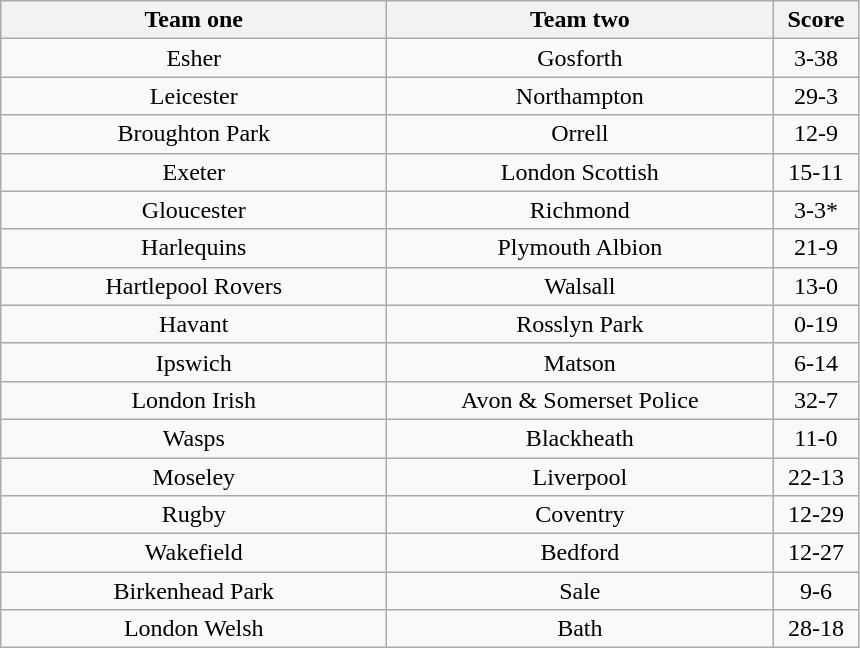<table class="wikitable" style="text-align: center">
<tr>
<th width=250>Team one</th>
<th width=250>Team two</th>
<th width=50>Score</th>
</tr>
<tr>
<td>Esher</td>
<td>Gosforth</td>
<td>3-38</td>
</tr>
<tr>
<td>Leicester</td>
<td>Northampton</td>
<td>29-3</td>
</tr>
<tr>
<td>Broughton Park</td>
<td>Orrell</td>
<td>12-9</td>
</tr>
<tr>
<td>Exeter</td>
<td>London Scottish</td>
<td>15-11</td>
</tr>
<tr>
<td>Gloucester</td>
<td>Richmond</td>
<td>3-3*</td>
</tr>
<tr>
<td>Harlequins</td>
<td>Plymouth Albion</td>
<td>21-9</td>
</tr>
<tr>
<td>Hartlepool Rovers</td>
<td>Walsall</td>
<td>13-0</td>
</tr>
<tr>
<td>Havant</td>
<td>Rosslyn Park</td>
<td>0-19</td>
</tr>
<tr>
<td>Ipswich</td>
<td>Matson</td>
<td>6-14</td>
</tr>
<tr>
<td>London Irish</td>
<td>Avon & Somerset Police</td>
<td>32-7</td>
</tr>
<tr>
<td>Wasps</td>
<td>Blackheath</td>
<td>11-0</td>
</tr>
<tr>
<td>Moseley</td>
<td>Liverpool</td>
<td>22-13</td>
</tr>
<tr>
<td>Rugby</td>
<td>Coventry</td>
<td>12-29</td>
</tr>
<tr>
<td>Wakefield</td>
<td>Bedford</td>
<td>12-27</td>
</tr>
<tr>
<td>Birkenhead Park</td>
<td>Sale</td>
<td>9-6</td>
</tr>
<tr>
<td>London Welsh</td>
<td>Bath</td>
<td>28-18</td>
</tr>
</table>
